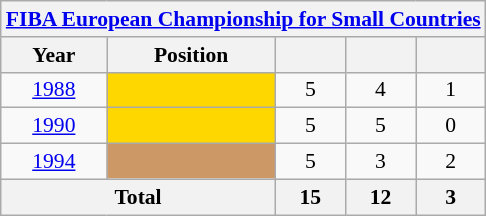<table class="wikitable" style="text-align: center;font-size:90%;">
<tr>
<th colspan=5><a href='#'>FIBA European Championship for Small Countries</a></th>
</tr>
<tr>
<th>Year</th>
<th>Position</th>
<th width=40></th>
<th width=40></th>
<th width=40></th>
</tr>
<tr>
<td> <a href='#'>1988</a></td>
<td bgcolor=gold></td>
<td>5</td>
<td>4</td>
<td>1</td>
</tr>
<tr>
<td> <a href='#'>1990</a></td>
<td bgcolor=gold></td>
<td>5</td>
<td>5</td>
<td>0</td>
</tr>
<tr>
<td> <a href='#'>1994</a></td>
<td bgcolor=#cc9966></td>
<td>5</td>
<td>3</td>
<td>2</td>
</tr>
<tr>
<th colspan=2>Total</th>
<th>15</th>
<th>12</th>
<th>3</th>
</tr>
</table>
